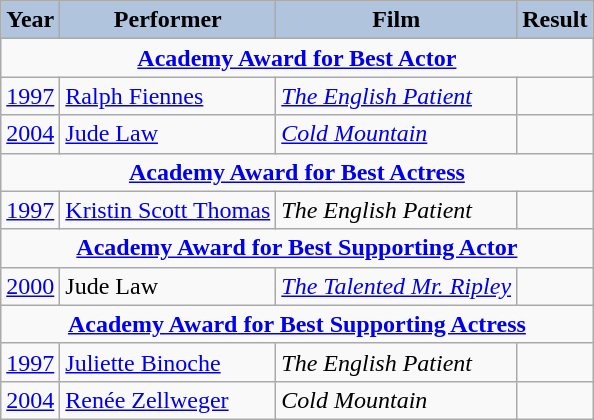<table class="wikitable">
<tr style="text-align:center;">
<th style="background:#B0C4DE;">Year</th>
<th style="background:#B0C4DE;">Performer</th>
<th style="background:#B0C4DE;">Film</th>
<th style="background:#B0C4DE;">Result</th>
</tr>
<tr>
<td colspan="8" style="text-align:center;"><strong><a href='#'>Academy Award for Best Actor</a></strong></td>
</tr>
<tr>
<td><a href='#'>1997</a></td>
<td><a href='#'>Ralph Fiennes</a></td>
<td><em><a href='#'>The English Patient</a></em></td>
<td></td>
</tr>
<tr>
<td><a href='#'>2004</a></td>
<td><a href='#'>Jude Law</a></td>
<td><em><a href='#'>Cold Mountain</a></em></td>
<td></td>
</tr>
<tr>
<td colspan="8" style="text-align:center;"><strong><a href='#'>Academy Award for Best Actress</a></strong></td>
</tr>
<tr>
<td><a href='#'>1997</a></td>
<td><a href='#'>Kristin Scott Thomas</a></td>
<td><em>The English Patient</em></td>
<td></td>
</tr>
<tr>
<td colspan="8" style="text-align:center;"><strong><a href='#'>Academy Award for Best Supporting Actor</a></strong></td>
</tr>
<tr>
<td><a href='#'>2000</a></td>
<td>Jude Law</td>
<td><em><a href='#'>The Talented Mr. Ripley</a></em></td>
<td></td>
</tr>
<tr>
<td colspan="8" style="text-align:center;"><strong><a href='#'>Academy Award for Best Supporting Actress</a></strong></td>
</tr>
<tr>
<td><a href='#'>1997</a></td>
<td><a href='#'>Juliette Binoche</a></td>
<td><em>The English Patient</em></td>
<td></td>
</tr>
<tr>
<td><a href='#'>2004</a></td>
<td><a href='#'>Renée Zellweger</a></td>
<td><em>Cold Mountain</em></td>
<td></td>
</tr>
</table>
